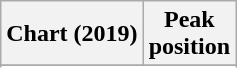<table class="wikitable sortable plainrowheaders" style="text-align:center">
<tr>
<th scope="col">Chart (2019)</th>
<th scope="col">Peak<br>position</th>
</tr>
<tr>
</tr>
<tr>
</tr>
<tr>
</tr>
<tr>
</tr>
</table>
